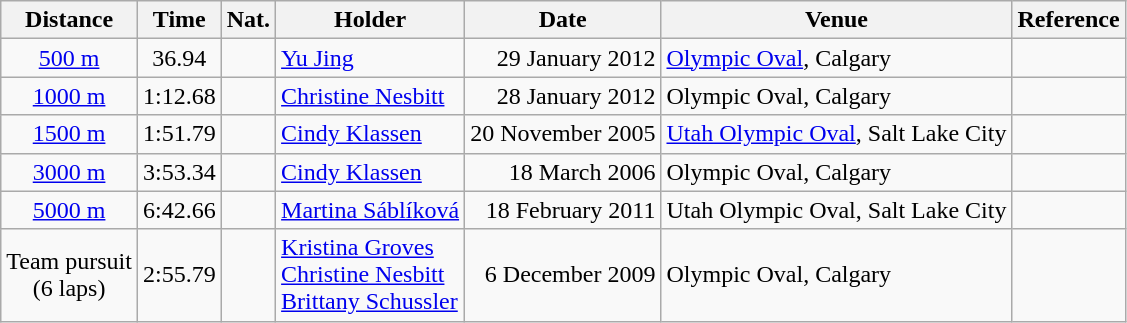<table class="wikitable" border="1" style="text-align:center">
<tr>
<th>Distance</th>
<th>Time</th>
<th>Nat.</th>
<th>Holder</th>
<th>Date</th>
<th>Venue</th>
<th>Reference</th>
</tr>
<tr>
<td><a href='#'>500 m</a></td>
<td>36.94</td>
<td></td>
<td align=left><a href='#'>Yu Jing</a></td>
<td align=right>29 January 2012</td>
<td align=left><a href='#'>Olympic Oval</a>, Calgary</td>
<td></td>
</tr>
<tr>
<td><a href='#'>1000 m</a></td>
<td>1:12.68</td>
<td></td>
<td align=left><a href='#'>Christine Nesbitt</a></td>
<td align=right>28 January 2012</td>
<td align=left>Olympic Oval, Calgary</td>
<td></td>
</tr>
<tr>
<td><a href='#'>1500 m</a></td>
<td>1:51.79</td>
<td></td>
<td align=left><a href='#'>Cindy Klassen</a></td>
<td align=right>20 November 2005</td>
<td align=left><a href='#'>Utah Olympic Oval</a>, Salt Lake City</td>
<td></td>
</tr>
<tr>
<td><a href='#'>3000 m</a></td>
<td>3:53.34</td>
<td></td>
<td align=left><a href='#'>Cindy Klassen</a></td>
<td align=right>18 March 2006</td>
<td align=left>Olympic Oval, Calgary</td>
<td></td>
</tr>
<tr>
<td><a href='#'>5000 m</a></td>
<td>6:42.66</td>
<td></td>
<td align=left><a href='#'>Martina Sáblíková</a></td>
<td align=right>18 February 2011</td>
<td align=left>Utah Olympic Oval, Salt Lake City</td>
<td></td>
</tr>
<tr>
<td>Team pursuit <br> (6 laps)</td>
<td>2:55.79</td>
<td></td>
<td align=left><a href='#'>Kristina Groves</a> <br> <a href='#'>Christine Nesbitt</a> <br> <a href='#'>Brittany Schussler</a></td>
<td align=right>6 December 2009</td>
<td align=left>Olympic Oval, Calgary</td>
<td></td>
</tr>
</table>
